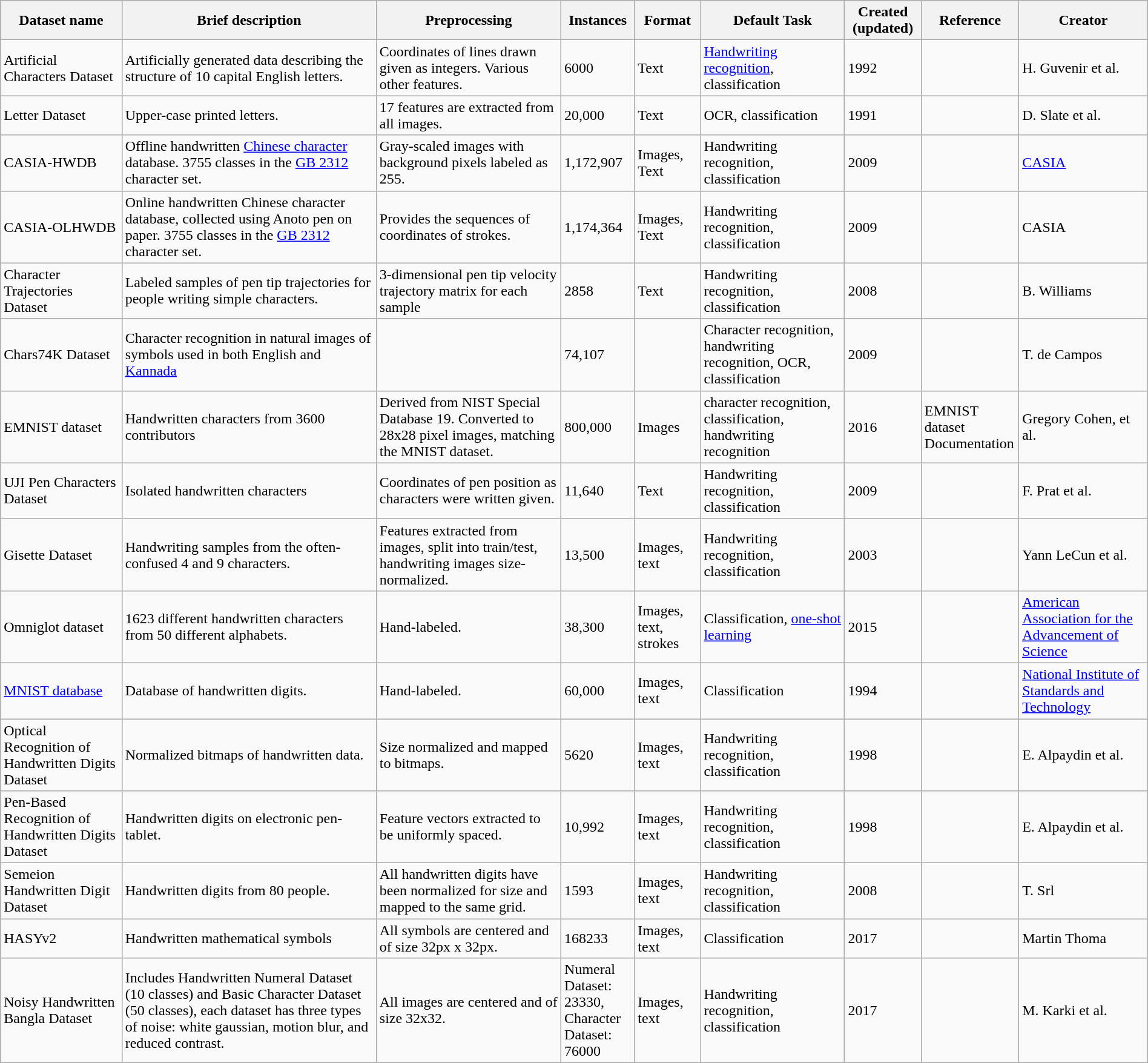<table class="wikitable sortable" style="width: 100%">
<tr>
<th>Dataset name</th>
<th>Brief description</th>
<th>Preprocessing</th>
<th>Instances</th>
<th>Format</th>
<th>Default Task</th>
<th>Created (updated)</th>
<th>Reference</th>
<th>Creator</th>
</tr>
<tr>
<td>Artificial Characters Dataset</td>
<td>Artificially generated data describing the structure of 10 capital English letters.</td>
<td>Coordinates of lines drawn given as integers. Various other features.</td>
<td>6000</td>
<td>Text</td>
<td><a href='#'>Handwriting recognition</a>, classification</td>
<td>1992</td>
<td></td>
<td>H. Guvenir et al.</td>
</tr>
<tr>
<td>Letter Dataset</td>
<td>Upper-case printed letters.</td>
<td>17 features are extracted from all images.</td>
<td>20,000</td>
<td>Text</td>
<td>OCR, classification</td>
<td>1991</td>
<td></td>
<td>D. Slate et al.</td>
</tr>
<tr>
<td>CASIA-HWDB</td>
<td>Offline handwritten <a href='#'>Chinese character</a> database. 3755 classes in the <a href='#'>GB 2312</a> character set.</td>
<td>Gray-scaled images with background pixels labeled as 255.</td>
<td>1,172,907</td>
<td>Images, Text</td>
<td>Handwriting recognition, classification</td>
<td>2009</td>
<td></td>
<td><a href='#'>CASIA</a></td>
</tr>
<tr>
<td>CASIA-OLHWDB</td>
<td>Online handwritten Chinese character database, collected using Anoto pen on paper. 3755 classes in the <a href='#'>GB 2312</a> character set.</td>
<td>Provides the sequences of coordinates of strokes.</td>
<td>1,174,364</td>
<td>Images, Text</td>
<td>Handwriting recognition, classification</td>
<td>2009</td>
<td></td>
<td>CASIA</td>
</tr>
<tr>
<td>Character Trajectories Dataset</td>
<td>Labeled samples of pen tip trajectories for people writing simple characters.</td>
<td>3-dimensional pen tip velocity trajectory matrix for each sample</td>
<td>2858</td>
<td>Text</td>
<td>Handwriting recognition, classification</td>
<td>2008</td>
<td></td>
<td>B. Williams</td>
</tr>
<tr>
<td>Chars74K Dataset</td>
<td>Character recognition in natural images of symbols used in both English and <a href='#'>Kannada</a></td>
<td></td>
<td>74,107</td>
<td></td>
<td>Character recognition, handwriting recognition, OCR, classification</td>
<td>2009</td>
<td></td>
<td>T. de Campos</td>
</tr>
<tr>
<td>EMNIST dataset</td>
<td>Handwritten characters from 3600 contributors</td>
<td>Derived from NIST Special Database 19.  Converted to 28x28 pixel images, matching the MNIST dataset.</td>
<td>800,000</td>
<td>Images</td>
<td>character recognition, classification, handwriting recognition</td>
<td>2016</td>
<td>EMNIST dataset<br>Documentation</td>
<td>Gregory Cohen, et al.</td>
</tr>
<tr>
<td>UJI Pen Characters Dataset</td>
<td>Isolated handwritten characters</td>
<td>Coordinates of pen position as characters were written given.</td>
<td>11,640</td>
<td>Text</td>
<td>Handwriting recognition, classification</td>
<td>2009</td>
<td></td>
<td>F. Prat et al.</td>
</tr>
<tr>
<td>Gisette Dataset</td>
<td>Handwriting samples from the often-confused 4 and 9 characters.</td>
<td>Features extracted from images, split into train/test, handwriting images size-normalized.</td>
<td>13,500</td>
<td>Images, text</td>
<td>Handwriting recognition, classification</td>
<td>2003</td>
<td></td>
<td>Yann LeCun et al.</td>
</tr>
<tr>
<td>Omniglot dataset</td>
<td>1623 different handwritten characters from 50 different alphabets.</td>
<td>Hand-labeled.</td>
<td>38,300</td>
<td>Images, text, strokes</td>
<td>Classification, <a href='#'>one-shot learning</a></td>
<td>2015</td>
<td></td>
<td><a href='#'>American Association for the Advancement of Science</a></td>
</tr>
<tr>
<td><a href='#'>MNIST database</a></td>
<td>Database of handwritten digits.</td>
<td>Hand-labeled.</td>
<td>60,000</td>
<td>Images, text</td>
<td>Classification</td>
<td>1994</td>
<td></td>
<td><a href='#'>National Institute of Standards and Technology</a></td>
</tr>
<tr>
<td>Optical Recognition of Handwritten Digits Dataset</td>
<td>Normalized bitmaps of handwritten data.</td>
<td>Size normalized and mapped to bitmaps.</td>
<td>5620</td>
<td>Images, text</td>
<td>Handwriting recognition, classification</td>
<td>1998</td>
<td></td>
<td>E. Alpaydin et al.</td>
</tr>
<tr>
<td>Pen-Based Recognition of Handwritten Digits Dataset</td>
<td>Handwritten digits on electronic pen-tablet.</td>
<td>Feature vectors extracted to be uniformly spaced.</td>
<td>10,992</td>
<td>Images, text</td>
<td>Handwriting recognition, classification</td>
<td>1998</td>
<td></td>
<td>E. Alpaydin et al.</td>
</tr>
<tr>
<td>Semeion Handwritten Digit Dataset</td>
<td>Handwritten digits from 80 people.</td>
<td>All handwritten digits have been normalized for size and mapped to the same grid.</td>
<td>1593</td>
<td>Images, text</td>
<td>Handwriting recognition, classification</td>
<td>2008</td>
<td></td>
<td>T. Srl</td>
</tr>
<tr>
<td>HASYv2</td>
<td>Handwritten mathematical symbols</td>
<td>All symbols are centered and of size 32px x 32px.</td>
<td>168233</td>
<td>Images, text</td>
<td>Classification</td>
<td>2017</td>
<td></td>
<td>Martin Thoma</td>
</tr>
<tr>
<td>Noisy Handwritten Bangla Dataset</td>
<td>Includes Handwritten Numeral Dataset (10 classes) and Basic Character Dataset (50 classes), each dataset has three types of noise: white gaussian, motion blur, and reduced contrast.</td>
<td>All images are centered and of size 32x32.</td>
<td>Numeral Dataset:<br>23330,<br>Character Dataset:<br>76000</td>
<td>Images,<br>text</td>
<td>Handwriting recognition,<br>classification</td>
<td>2017</td>
<td></td>
<td>M. Karki et al.</td>
</tr>
</table>
